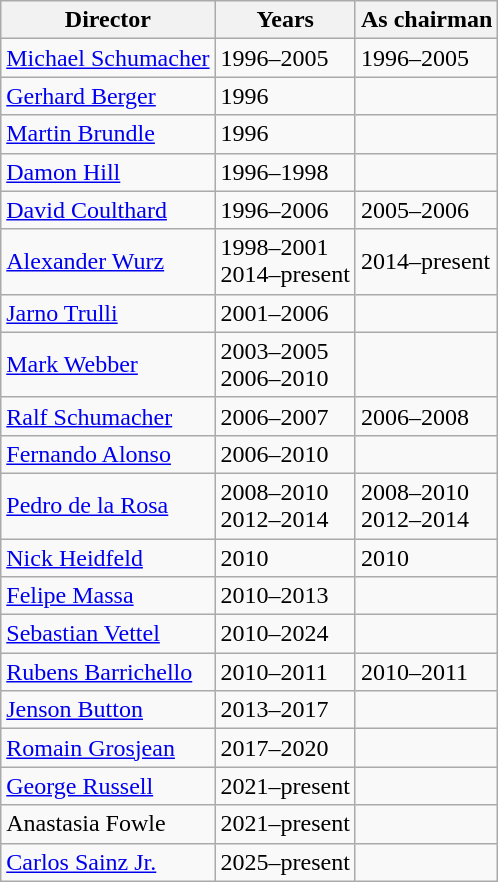<table class=wikitable>
<tr>
<th>Director</th>
<th>Years</th>
<th>As chairman</th>
</tr>
<tr>
<td> <a href='#'>Michael Schumacher</a></td>
<td>1996–2005</td>
<td>1996–2005</td>
</tr>
<tr>
<td> <a href='#'>Gerhard Berger</a></td>
<td>1996</td>
<td></td>
</tr>
<tr>
<td> <a href='#'>Martin Brundle</a></td>
<td>1996</td>
<td></td>
</tr>
<tr>
<td> <a href='#'>Damon Hill</a></td>
<td>1996–1998</td>
<td></td>
</tr>
<tr>
<td> <a href='#'>David Coulthard</a></td>
<td>1996–2006</td>
<td>2005–2006</td>
</tr>
<tr>
<td> <a href='#'>Alexander Wurz</a></td>
<td>1998–2001<br>2014–present</td>
<td>2014–present</td>
</tr>
<tr>
<td> <a href='#'>Jarno Trulli</a></td>
<td>2001–2006</td>
<td></td>
</tr>
<tr>
<td> <a href='#'>Mark Webber</a></td>
<td>2003–2005<br>2006–2010</td>
<td></td>
</tr>
<tr>
<td> <a href='#'>Ralf Schumacher</a></td>
<td>2006–2007</td>
<td>2006–2008</td>
</tr>
<tr>
<td> <a href='#'>Fernando Alonso</a></td>
<td>2006–2010</td>
<td></td>
</tr>
<tr>
<td> <a href='#'>Pedro de la Rosa</a></td>
<td>2008–2010<br>2012–2014</td>
<td>2008–2010<br>2012–2014</td>
</tr>
<tr>
<td> <a href='#'>Nick Heidfeld</a></td>
<td>2010</td>
<td>2010</td>
</tr>
<tr>
<td> <a href='#'>Felipe Massa</a></td>
<td>2010–2013</td>
<td></td>
</tr>
<tr>
<td> <a href='#'>Sebastian Vettel</a></td>
<td>2010–2024</td>
<td></td>
</tr>
<tr>
<td> <a href='#'>Rubens Barrichello</a></td>
<td>2010–2011</td>
<td>2010–2011</td>
</tr>
<tr>
<td> <a href='#'>Jenson Button</a></td>
<td>2013–2017</td>
<td></td>
</tr>
<tr>
<td> <a href='#'>Romain Grosjean</a></td>
<td>2017–2020</td>
<td></td>
</tr>
<tr>
<td> <a href='#'>George Russell</a></td>
<td>2021–present</td>
<td></td>
</tr>
<tr>
<td> Anastasia Fowle</td>
<td>2021–present</td>
<td></td>
</tr>
<tr>
<td> <a href='#'>Carlos Sainz Jr.</a></td>
<td>2025–present</td>
<td></td>
</tr>
</table>
